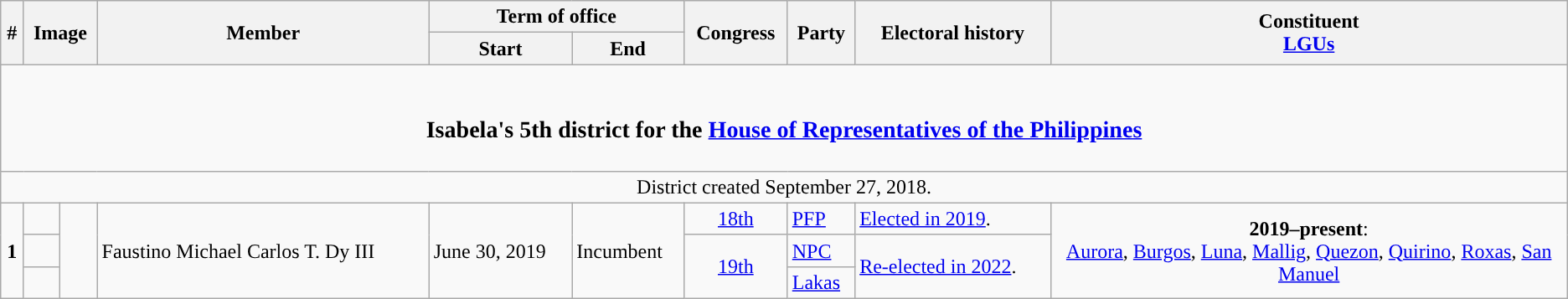<table class="wikitable">
<tr>
<th rowspan="2">#</th>
<th colspan="2" rowspan="2">Image</th>
<th rowspan="2">Member</th>
<th colspan="2">Term of office</th>
<th rowspan="2">Congress</th>
<th rowspan="2">Party</th>
<th rowspan="2">Electoral history</th>
<th rowspan="2" width="33%">Constituent<br><a href='#'>LGUs</a></th>
</tr>
<tr>
<th>Start</th>
<th>End</th>
</tr>
<tr>
<td colspan="10" style="text-align:center;"><br><h3>Isabela's 5th district for the <a href='#'>House of Representatives of the Philippines</a></h3></td>
</tr>
<tr>
<td colspan="10" style="text-align:center;">District created September 27, 2018.</td>
</tr>
<tr>
<td rowspan="3" style="text-align:center;"><strong>1</strong></td>
<td style="color:inherit;background:"></td>
<td rowspan="3"></td>
<td rowspan="3">Faustino Michael Carlos T. Dy III</td>
<td rowspan="3">June 30, 2019</td>
<td rowspan="3">Incumbent</td>
<td style="text-align:center;"><a href='#'>18th</a></td>
<td><a href='#'>PFP</a></td>
<td><a href='#'>Elected in 2019</a>.</td>
<td rowspan="3" align="center"><strong>2019–present</strong>:<br><a href='#'>Aurora</a>, <a href='#'>Burgos</a>, <a href='#'>Luna</a>, <a href='#'>Mallig</a>, <a href='#'>Quezon</a>, <a href='#'>Quirino</a>, <a href='#'>Roxas</a>, <a href='#'>San Manuel</a></td>
</tr>
<tr>
<td style="color:inherit;background:"></td>
<td style="text-align:center;" rowspan="2"><a href='#'>19th</a></td>
<td><a href='#'>NPC</a></td>
<td rowspan="2"><a href='#'>Re-elected in 2022</a>.</td>
</tr>
<tr>
<td style="color:inherit;background:"></td>
<td><a href='#'>Lakas</a></td>
</tr>
</table>
